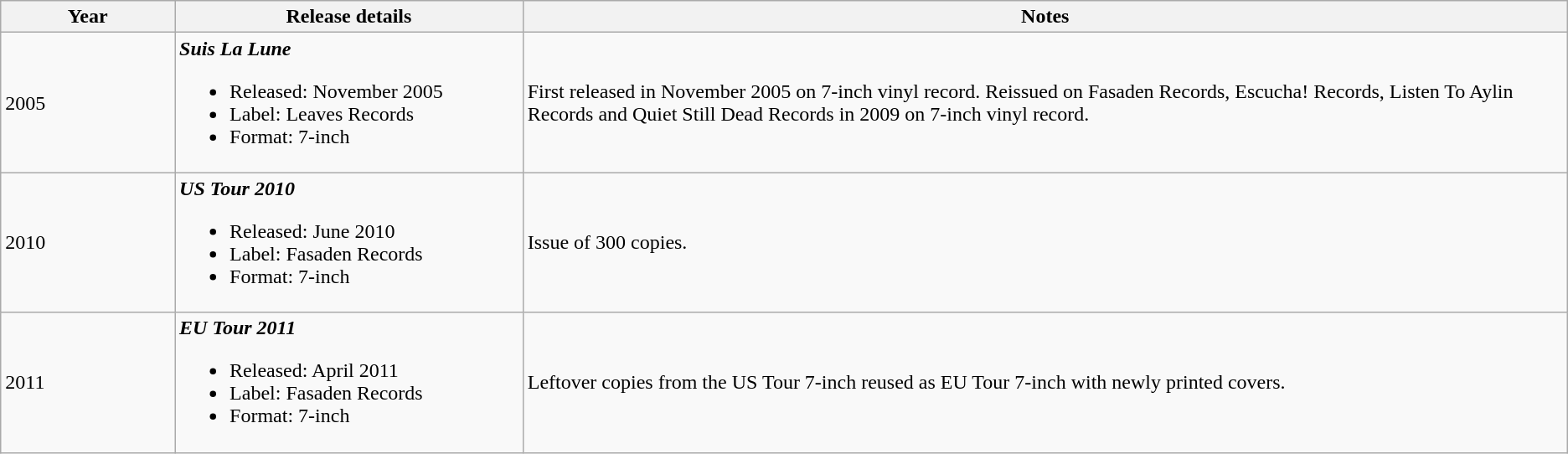<table class ="wikitable">
<tr>
<th style="width: 5%">Year</th>
<th style="width:10%">Release details</th>
<th style="width:30%">Notes</th>
</tr>
<tr>
<td>2005</td>
<td><strong><em>Suis La Lune</em></strong><br><ul><li>Released: November 2005</li><li>Label: Leaves Records</li><li>Format: 7-inch</li></ul></td>
<td>First released in November 2005 on 7-inch vinyl record. Reissued on Fasaden Records, Escucha! Records, Listen To Aylin Records and Quiet Still Dead Records in 2009 on 7-inch vinyl record.</td>
</tr>
<tr>
<td>2010</td>
<td><strong><em>US Tour 2010</em></strong><br><ul><li>Released: June 2010</li><li>Label: Fasaden Records</li><li>Format: 7-inch</li></ul></td>
<td>Issue of 300 copies.</td>
</tr>
<tr>
<td>2011</td>
<td><strong><em>EU Tour 2011</em></strong><br><ul><li>Released: April 2011</li><li>Label: Fasaden Records</li><li>Format: 7-inch</li></ul></td>
<td>Leftover copies from the US Tour 7-inch reused as EU Tour 7-inch with newly printed covers.</td>
</tr>
</table>
